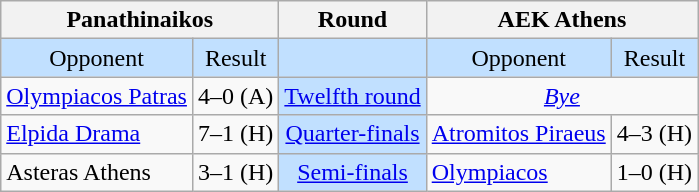<table class="wikitable" style="text-align:center">
<tr>
<th colspan="2">Panathinaikos</th>
<th>Round</th>
<th colspan="2">AEK Athens</th>
</tr>
<tr style="background:#C1E0FF">
<td>Opponent</td>
<td>Result</td>
<td></td>
<td>Opponent</td>
<td>Result</td>
</tr>
<tr>
<td style="text-align:left"><a href='#'>Olympiacos Patras</a></td>
<td>4–0 (A)</td>
<td style="background:#C1E0FF"><a href='#'>Twelfth round</a></td>
<td colspan=2><em><a href='#'>Bye</a></em></td>
</tr>
<tr>
<td style="text-align:left"><a href='#'>Elpida Drama</a></td>
<td>7–1 (H)</td>
<td style="background:#C1E0FF"><a href='#'>Quarter-finals</a></td>
<td style="text-align:left"><a href='#'>Atromitos Piraeus</a></td>
<td>4–3 (H)</td>
</tr>
<tr>
<td style="text-align:left">Asteras Athens</td>
<td>3–1 (H)</td>
<td style="background:#C1E0FF"><a href='#'>Semi-finals</a></td>
<td style="text-align:left"><a href='#'>Olympiacos</a></td>
<td>1–0 (H)</td>
</tr>
</table>
